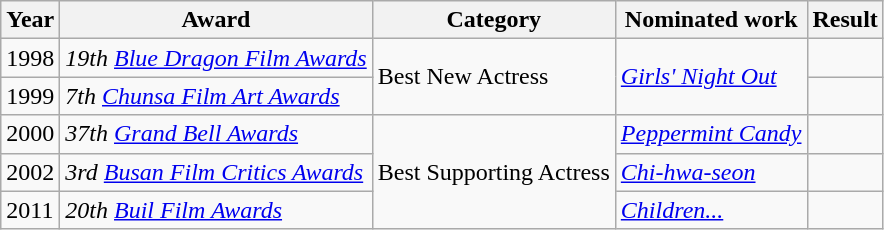<table class="wikitable sortable">
<tr>
<th>Year</th>
<th>Award</th>
<th>Category</th>
<th>Nominated work</th>
<th>Result</th>
</tr>
<tr>
<td>1998</td>
<td><em>19th <a href='#'>Blue Dragon Film Awards</a></em></td>
<td rowspan="2">Best New Actress</td>
<td rowspan="2"><a href='#'><em>Girls' Night Out</em></a></td>
<td></td>
</tr>
<tr>
<td>1999</td>
<td><em>7th <a href='#'>Chunsa Film Art Awards</a></em></td>
<td></td>
</tr>
<tr>
<td>2000</td>
<td><em>37th <a href='#'>Grand Bell Awards</a></em></td>
<td rowspan="3">Best Supporting Actress</td>
<td><em><a href='#'>Peppermint Candy</a></em></td>
<td></td>
</tr>
<tr>
<td>2002</td>
<td><em>3rd <a href='#'>Busan Film Critics Awards</a></em></td>
<td><em><a href='#'>Chi-hwa-seon</a></em></td>
<td></td>
</tr>
<tr>
<td>2011</td>
<td><em>20th <a href='#'>Buil Film Awards</a></em></td>
<td><a href='#'><em>Children...</em></a></td>
<td></td>
</tr>
</table>
